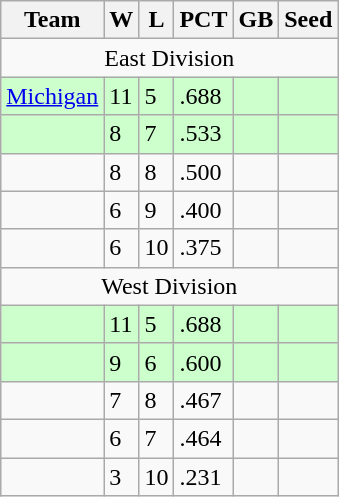<table class=wikitable>
<tr>
<th>Team</th>
<th>W</th>
<th>L</th>
<th>PCT</th>
<th>GB</th>
<th>Seed</th>
</tr>
<tr align=center>
<td colspan=6>East Division</td>
</tr>
<tr bgcolor=#ccffcc>
<td><a href='#'>Michigan</a></td>
<td>11</td>
<td>5</td>
<td>.688</td>
<td></td>
<td></td>
</tr>
<tr bgcolor=#ccffcc>
<td></td>
<td>8</td>
<td>7</td>
<td>.533</td>
<td></td>
<td></td>
</tr>
<tr>
<td></td>
<td>8</td>
<td>8</td>
<td>.500</td>
<td></td>
<td></td>
</tr>
<tr>
<td></td>
<td>6</td>
<td>9</td>
<td>.400</td>
<td></td>
<td></td>
</tr>
<tr>
<td></td>
<td>6</td>
<td>10</td>
<td>.375</td>
<td></td>
<td></td>
</tr>
<tr align=center>
<td colspan=6>West Division</td>
</tr>
<tr bgcolor=#ccffcc>
<td></td>
<td>11</td>
<td>5</td>
<td>.688</td>
<td></td>
<td></td>
</tr>
<tr bgcolor=#ccffcc>
<td></td>
<td>9</td>
<td>6</td>
<td>.600</td>
<td></td>
<td></td>
</tr>
<tr>
<td></td>
<td>7</td>
<td>8</td>
<td>.467</td>
<td></td>
<td></td>
</tr>
<tr>
<td></td>
<td>6</td>
<td>7</td>
<td>.464</td>
<td></td>
<td></td>
</tr>
<tr>
<td></td>
<td>3</td>
<td>10</td>
<td>.231</td>
<td></td>
<td></td>
</tr>
</table>
